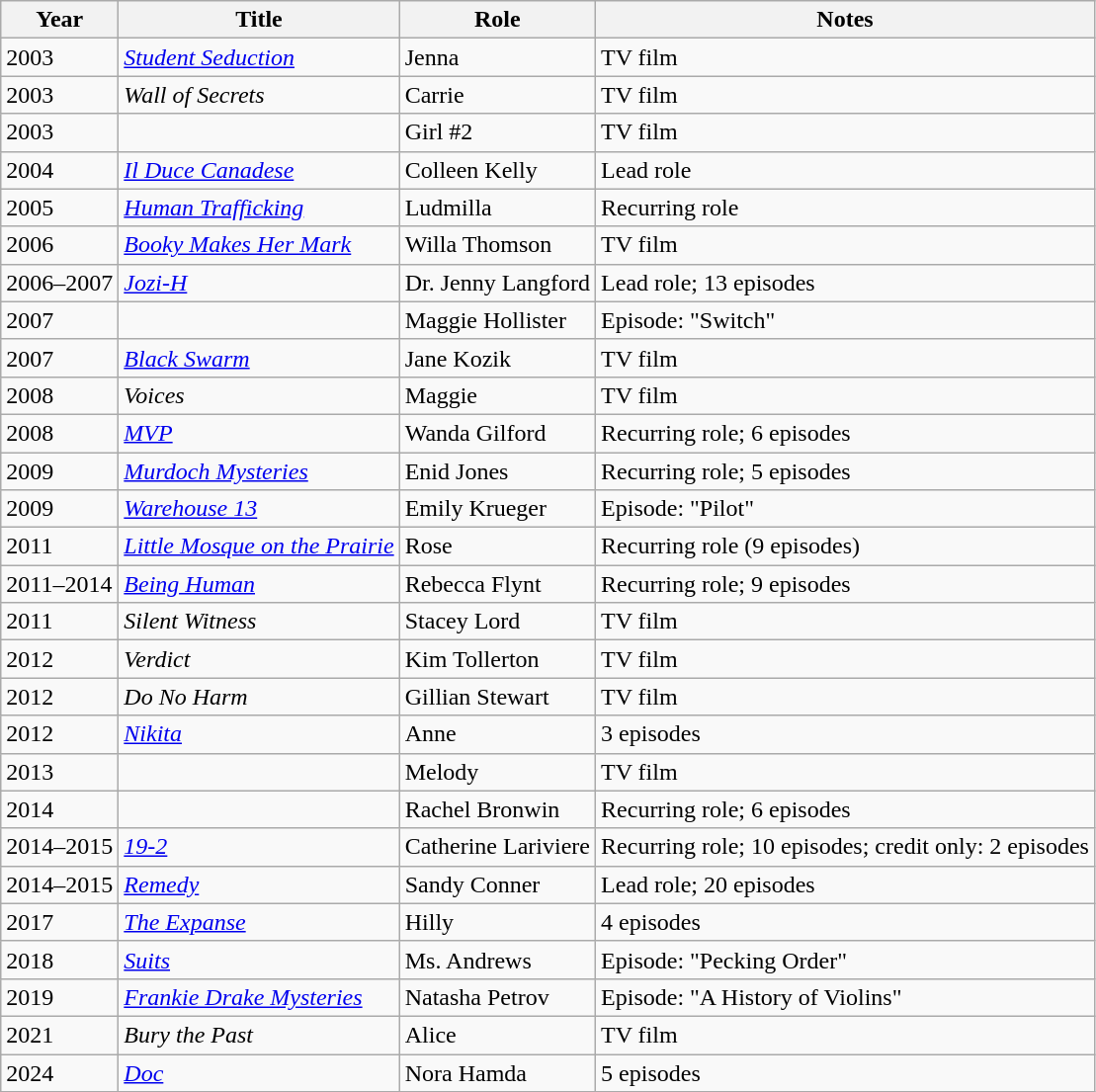<table class="wikitable sortable">
<tr>
<th>Year</th>
<th>Title</th>
<th>Role</th>
<th class="unsortable">Notes</th>
</tr>
<tr>
<td>2003</td>
<td><em><a href='#'>Student Seduction</a></em></td>
<td>Jenna</td>
<td>TV film</td>
</tr>
<tr>
<td>2003</td>
<td><em>Wall of Secrets</em></td>
<td>Carrie</td>
<td>TV film</td>
</tr>
<tr>
<td>2003</td>
<td><em></em></td>
<td>Girl #2</td>
<td>TV film</td>
</tr>
<tr>
<td>2004</td>
<td><em><a href='#'>Il Duce Canadese</a></em></td>
<td>Colleen Kelly</td>
<td>Lead role</td>
</tr>
<tr>
<td>2005</td>
<td><em><a href='#'>Human Trafficking</a></em></td>
<td>Ludmilla</td>
<td>Recurring role</td>
</tr>
<tr>
<td>2006</td>
<td><em><a href='#'>Booky Makes Her Mark</a></em></td>
<td>Willa Thomson</td>
<td>TV film</td>
</tr>
<tr>
<td>2006–2007</td>
<td><em><a href='#'>Jozi-H</a></em></td>
<td>Dr. Jenny Langford</td>
<td>Lead role; 13 episodes</td>
</tr>
<tr>
<td>2007</td>
<td><em></em></td>
<td>Maggie Hollister</td>
<td>Episode: "Switch"</td>
</tr>
<tr>
<td>2007</td>
<td><em><a href='#'>Black Swarm</a></em></td>
<td>Jane Kozik</td>
<td>TV film</td>
</tr>
<tr>
<td>2008</td>
<td><em>Voices</em></td>
<td>Maggie</td>
<td>TV film</td>
</tr>
<tr>
<td>2008</td>
<td><em><a href='#'>MVP</a></em></td>
<td>Wanda Gilford</td>
<td>Recurring role; 6 episodes</td>
</tr>
<tr>
<td>2009</td>
<td><em><a href='#'>Murdoch Mysteries</a></em></td>
<td>Enid Jones</td>
<td>Recurring role; 5 episodes</td>
</tr>
<tr>
<td>2009</td>
<td><em><a href='#'>Warehouse 13</a></em></td>
<td>Emily Krueger</td>
<td>Episode: "Pilot"</td>
</tr>
<tr>
<td>2011</td>
<td><em><a href='#'>Little Mosque on the Prairie</a></em></td>
<td>Rose</td>
<td>Recurring role (9 episodes)</td>
</tr>
<tr>
<td>2011–2014</td>
<td><em><a href='#'>Being Human</a></em></td>
<td>Rebecca Flynt</td>
<td>Recurring role; 9 episodes</td>
</tr>
<tr>
<td>2011</td>
<td><em>Silent Witness</em></td>
<td>Stacey Lord</td>
<td>TV film</td>
</tr>
<tr>
<td>2012</td>
<td><em>Verdict</em></td>
<td>Kim Tollerton</td>
<td>TV film</td>
</tr>
<tr>
<td>2012</td>
<td><em>Do No Harm</em></td>
<td>Gillian Stewart</td>
<td>TV film</td>
</tr>
<tr>
<td>2012</td>
<td><em><a href='#'>Nikita</a></em></td>
<td>Anne</td>
<td>3 episodes</td>
</tr>
<tr>
<td>2013</td>
<td><em></em></td>
<td>Melody</td>
<td>TV film</td>
</tr>
<tr>
<td>2014</td>
<td><em></em></td>
<td>Rachel Bronwin</td>
<td>Recurring role; 6 episodes</td>
</tr>
<tr>
<td>2014–2015</td>
<td><em><a href='#'>19-2</a></em></td>
<td>Catherine Lariviere</td>
<td>Recurring role; 10 episodes; credit only: 2 episodes</td>
</tr>
<tr>
<td>2014–2015</td>
<td><em><a href='#'>Remedy</a></em></td>
<td>Sandy Conner</td>
<td>Lead role; 20 episodes</td>
</tr>
<tr>
<td>2017</td>
<td data-sort-value="Expanse, The"><em><a href='#'>The Expanse</a></em></td>
<td>Hilly</td>
<td>4 episodes</td>
</tr>
<tr>
<td>2018</td>
<td><em><a href='#'>Suits</a></em></td>
<td>Ms. Andrews</td>
<td>Episode: "Pecking Order"</td>
</tr>
<tr>
<td>2019</td>
<td><em><a href='#'>Frankie Drake Mysteries</a></em></td>
<td>Natasha Petrov</td>
<td>Episode: "A History of Violins"</td>
</tr>
<tr>
<td>2021</td>
<td><em>Bury the Past</em></td>
<td>Alice</td>
<td>TV film</td>
</tr>
<tr>
<td>2024</td>
<td><em><a href='#'>Doc</a></em></td>
<td>Nora Hamda</td>
<td>5 episodes</td>
</tr>
</table>
